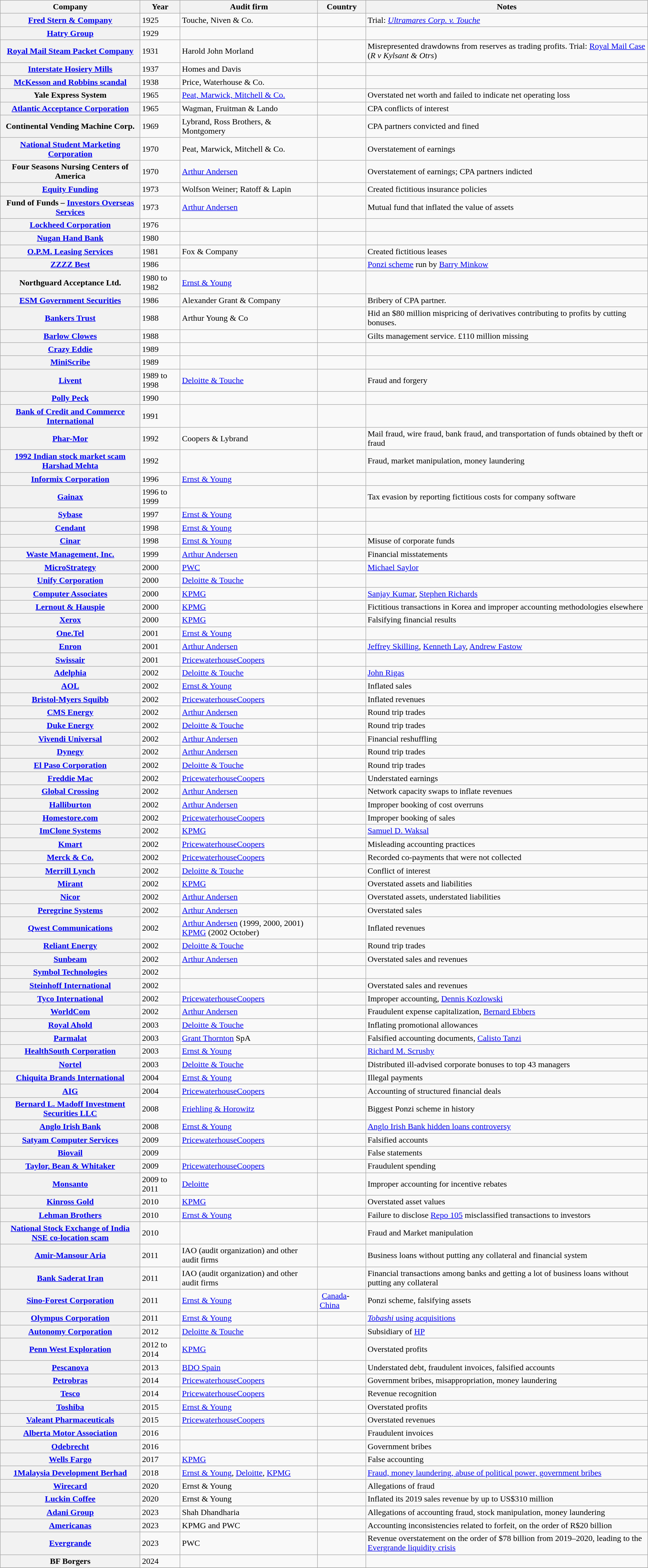<table class="wikitable sortable">
<tr>
<th>Company</th>
<th>Year</th>
<th>Audit firm</th>
<th>Country</th>
<th>Notes</th>
</tr>
<tr>
<th><a href='#'>Fred Stern & Company</a></th>
<td>1925</td>
<td>Touche, Niven & Co.</td>
<td></td>
<td>Trial: <em><a href='#'>Ultramares Corp. v. Touche</a></em></td>
</tr>
<tr>
<th><a href='#'>Hatry Group</a></th>
<td>1929</td>
<td></td>
<td></td>
<td></td>
</tr>
<tr>
<th><a href='#'>Royal Mail Steam Packet Company</a></th>
<td>1931</td>
<td>Harold John Morland</td>
<td></td>
<td>Misrepresented drawdowns from reserves as trading profits. Trial: <a href='#'>Royal Mail Case</a> (<em>R v Kylsant & Otrs</em>)</td>
</tr>
<tr>
<th><a href='#'>Interstate Hosiery Mills</a></th>
<td>1937</td>
<td>Homes and Davis</td>
<td></td>
<td></td>
</tr>
<tr>
<th><a href='#'>McKesson and Robbins scandal</a></th>
<td>1938</td>
<td>Price, Waterhouse & Co.</td>
<td></td>
<td></td>
</tr>
<tr>
<th>Yale Express System</th>
<td>1965</td>
<td><a href='#'>Peat, Marwick, Mitchell & Co.</a></td>
<td></td>
<td>Overstated net worth and failed to indicate net operating loss</td>
</tr>
<tr>
<th><a href='#'>Atlantic Acceptance Corporation</a></th>
<td>1965</td>
<td>Wagman, Fruitman & Lando</td>
<td></td>
<td>CPA conflicts of interest</td>
</tr>
<tr>
<th>Continental Vending Machine Corp.</th>
<td>1969</td>
<td>Lybrand, Ross Brothers, & Montgomery</td>
<td></td>
<td>CPA partners convicted and fined</td>
</tr>
<tr>
<th><a href='#'>National Student Marketing Corporation</a></th>
<td>1970</td>
<td>Peat, Marwick, Mitchell & Co.</td>
<td></td>
<td>Overstatement of earnings</td>
</tr>
<tr>
<th>Four Seasons Nursing Centers of America</th>
<td>1970</td>
<td><a href='#'>Arthur Andersen</a></td>
<td></td>
<td>Overstatement of earnings; CPA partners indicted</td>
</tr>
<tr>
<th><a href='#'>Equity Funding</a></th>
<td>1973</td>
<td>Wolfson Weiner; Ratoff & Lapin</td>
<td></td>
<td>Created fictitious insurance policies</td>
</tr>
<tr>
<th>Fund of Funds – <a href='#'>Investors Overseas Services</a></th>
<td>1973</td>
<td><a href='#'>Arthur Andersen</a></td>
<td></td>
<td>Mutual fund that inflated the value of assets</td>
</tr>
<tr>
<th><a href='#'>Lockheed Corporation</a></th>
<td>1976</td>
<td></td>
<td></td>
<td></td>
</tr>
<tr>
<th><a href='#'>Nugan Hand Bank</a></th>
<td>1980</td>
<td></td>
<td></td>
<td></td>
</tr>
<tr>
<th><a href='#'>O.P.M. Leasing Services</a></th>
<td>1981</td>
<td>Fox & Company</td>
<td></td>
<td>Created fictitious leases</td>
</tr>
<tr>
<th><a href='#'>ZZZZ Best</a></th>
<td>1986</td>
<td></td>
<td></td>
<td><a href='#'>Ponzi scheme</a> run by <a href='#'>Barry Minkow</a></td>
</tr>
<tr>
<th>Northguard Acceptance Ltd.</th>
<td>1980 to 1982</td>
<td><a href='#'>Ernst & Young</a></td>
<td></td>
<td></td>
</tr>
<tr>
<th><a href='#'>ESM Government Securities</a></th>
<td>1986</td>
<td>Alexander Grant & Company</td>
<td></td>
<td>Bribery of CPA partner.</td>
</tr>
<tr>
<th><a href='#'>Bankers Trust</a></th>
<td>1988</td>
<td>Arthur Young & Co</td>
<td></td>
<td>Hid an $80 million mispricing of derivatives contributing to profits by cutting bonuses.</td>
</tr>
<tr>
<th><a href='#'>Barlow Clowes</a></th>
<td>1988</td>
<td></td>
<td></td>
<td>Gilts management service. £110 million missing</td>
</tr>
<tr>
<th><a href='#'>Crazy Eddie</a></th>
<td>1989</td>
<td></td>
<td></td>
<td></td>
</tr>
<tr>
<th><a href='#'>MiniScribe</a></th>
<td>1989</td>
<td></td>
<td></td>
<td></td>
</tr>
<tr>
<th><a href='#'>Livent</a></th>
<td>1989 to 1998</td>
<td><a href='#'>Deloitte & Touche</a></td>
<td></td>
<td>Fraud and forgery</td>
</tr>
<tr>
<th><a href='#'>Polly Peck</a></th>
<td>1990</td>
<td></td>
<td></td>
<td></td>
</tr>
<tr>
<th><a href='#'>Bank of Credit and Commerce International</a></th>
<td>1991</td>
<td></td>
<td></td>
<td></td>
</tr>
<tr>
<th><a href='#'>Phar-Mor</a></th>
<td>1992</td>
<td>Coopers & Lybrand</td>
<td></td>
<td>Mail fraud, wire fraud, bank fraud, and transportation of funds obtained by theft or fraud</td>
</tr>
<tr>
<th><a href='#'>1992 Indian stock market scam</a><br><a href='#'>Harshad Mehta</a></th>
<td>1992</td>
<td></td>
<td></td>
<td>Fraud, market manipulation, money laundering</td>
</tr>
<tr>
<th><a href='#'>Informix Corporation</a></th>
<td>1996</td>
<td><a href='#'>Ernst & Young</a></td>
<td></td>
<td></td>
</tr>
<tr>
<th><a href='#'>Gainax</a></th>
<td>1996 to 1999</td>
<td></td>
<td></td>
<td>Tax evasion by reporting fictitious costs for company software</td>
</tr>
<tr>
<th><a href='#'>Sybase</a></th>
<td>1997</td>
<td><a href='#'>Ernst & Young</a></td>
<td></td>
<td></td>
</tr>
<tr>
<th><a href='#'>Cendant</a></th>
<td>1998</td>
<td><a href='#'>Ernst & Young</a></td>
<td></td>
<td></td>
</tr>
<tr>
<th><a href='#'>Cinar</a></th>
<td>1998</td>
<td><a href='#'>Ernst & Young</a></td>
<td></td>
<td>Misuse of corporate funds</td>
</tr>
<tr>
<th><a href='#'>Waste Management, Inc.</a></th>
<td>1999</td>
<td><a href='#'>Arthur Andersen</a></td>
<td></td>
<td>Financial misstatements</td>
</tr>
<tr>
<th><a href='#'>MicroStrategy</a></th>
<td>2000</td>
<td><a href='#'>PWC</a></td>
<td></td>
<td><a href='#'>Michael Saylor</a></td>
</tr>
<tr>
<th><a href='#'>Unify Corporation</a></th>
<td>2000</td>
<td><a href='#'>Deloitte & Touche</a></td>
<td></td>
<td></td>
</tr>
<tr>
<th><a href='#'>Computer Associates</a></th>
<td>2000</td>
<td><a href='#'>KPMG</a></td>
<td></td>
<td><a href='#'>Sanjay Kumar</a>, <a href='#'>Stephen Richards</a></td>
</tr>
<tr>
<th><a href='#'>Lernout & Hauspie</a></th>
<td>2000</td>
<td><a href='#'>KPMG</a></td>
<td></td>
<td>Fictitious transactions in Korea and improper accounting methodologies elsewhere</td>
</tr>
<tr>
<th><a href='#'>Xerox</a></th>
<td>2000</td>
<td><a href='#'>KPMG</a></td>
<td></td>
<td>Falsifying financial results</td>
</tr>
<tr>
<th><a href='#'>One.Tel</a></th>
<td>2001</td>
<td><a href='#'>Ernst & Young</a></td>
<td></td>
<td></td>
</tr>
<tr>
<th><a href='#'>Enron</a></th>
<td>2001</td>
<td><a href='#'>Arthur Andersen</a></td>
<td></td>
<td><a href='#'>Jeffrey Skilling</a>, <a href='#'>Kenneth Lay</a>, <a href='#'>Andrew Fastow</a></td>
</tr>
<tr>
<th><a href='#'>Swissair</a></th>
<td>2001</td>
<td><a href='#'>PricewaterhouseCoopers</a></td>
<td></td>
<td></td>
</tr>
<tr>
<th><a href='#'>Adelphia</a></th>
<td>2002</td>
<td><a href='#'>Deloitte & Touche</a></td>
<td></td>
<td><a href='#'>John Rigas</a></td>
</tr>
<tr>
<th><a href='#'>AOL</a></th>
<td>2002</td>
<td><a href='#'>Ernst & Young</a></td>
<td></td>
<td>Inflated sales</td>
</tr>
<tr>
<th><a href='#'>Bristol-Myers Squibb</a></th>
<td>2002</td>
<td><a href='#'>PricewaterhouseCoopers</a></td>
<td></td>
<td>Inflated revenues</td>
</tr>
<tr>
<th><a href='#'>CMS Energy</a></th>
<td>2002</td>
<td><a href='#'>Arthur Andersen</a></td>
<td></td>
<td>Round trip trades</td>
</tr>
<tr>
<th><a href='#'>Duke Energy</a></th>
<td>2002</td>
<td><a href='#'>Deloitte & Touche</a></td>
<td></td>
<td>Round trip trades</td>
</tr>
<tr>
<th><a href='#'>Vivendi Universal</a></th>
<td>2002</td>
<td><a href='#'>Arthur Andersen</a></td>
<td></td>
<td>Financial reshuffling</td>
</tr>
<tr>
<th><a href='#'>Dynegy</a></th>
<td>2002</td>
<td><a href='#'>Arthur Andersen</a></td>
<td></td>
<td>Round trip trades</td>
</tr>
<tr>
<th><a href='#'>El Paso Corporation</a></th>
<td>2002</td>
<td><a href='#'>Deloitte & Touche</a></td>
<td></td>
<td>Round trip trades</td>
</tr>
<tr>
<th><a href='#'>Freddie Mac</a></th>
<td>2002</td>
<td><a href='#'>PricewaterhouseCoopers</a></td>
<td></td>
<td>Understated earnings</td>
</tr>
<tr>
<th><a href='#'>Global Crossing</a></th>
<td>2002</td>
<td><a href='#'>Arthur Andersen</a></td>
<td></td>
<td>Network capacity swaps to inflate revenues</td>
</tr>
<tr>
<th><a href='#'>Halliburton</a></th>
<td>2002</td>
<td><a href='#'>Arthur Andersen</a></td>
<td></td>
<td>Improper booking of cost overruns</td>
</tr>
<tr>
<th><a href='#'>Homestore.com</a></th>
<td>2002</td>
<td><a href='#'>PricewaterhouseCoopers</a></td>
<td></td>
<td>Improper booking of sales</td>
</tr>
<tr>
<th><a href='#'>ImClone Systems</a></th>
<td>2002</td>
<td><a href='#'>KPMG</a></td>
<td></td>
<td><a href='#'>Samuel D. Waksal</a></td>
</tr>
<tr>
<th><a href='#'>Kmart</a></th>
<td>2002</td>
<td><a href='#'>PricewaterhouseCoopers</a></td>
<td></td>
<td>Misleading accounting practices</td>
</tr>
<tr>
<th><a href='#'>Merck & Co.</a></th>
<td>2002</td>
<td><a href='#'>PricewaterhouseCoopers</a></td>
<td></td>
<td>Recorded co-payments that were not collected</td>
</tr>
<tr>
<th><a href='#'>Merrill Lynch</a></th>
<td>2002</td>
<td><a href='#'>Deloitte & Touche</a></td>
<td></td>
<td>Conflict of interest</td>
</tr>
<tr>
<th><a href='#'>Mirant</a></th>
<td>2002</td>
<td><a href='#'>KPMG</a></td>
<td></td>
<td>Overstated assets and liabilities</td>
</tr>
<tr>
<th><a href='#'>Nicor</a></th>
<td>2002</td>
<td><a href='#'>Arthur Andersen</a></td>
<td></td>
<td>Overstated assets, understated liabilities</td>
</tr>
<tr>
<th><a href='#'>Peregrine Systems</a></th>
<td>2002</td>
<td><a href='#'>Arthur Andersen</a></td>
<td></td>
<td>Overstated sales</td>
</tr>
<tr>
<th><a href='#'>Qwest Communications</a></th>
<td>2002</td>
<td><a href='#'>Arthur Andersen</a> (1999, 2000, 2001)<br><a href='#'>KPMG</a> (2002 October)</td>
<td></td>
<td>Inflated revenues</td>
</tr>
<tr>
<th><a href='#'>Reliant Energy</a></th>
<td>2002</td>
<td><a href='#'>Deloitte & Touche</a></td>
<td></td>
<td>Round trip trades</td>
</tr>
<tr>
<th><a href='#'>Sunbeam</a></th>
<td>2002</td>
<td><a href='#'>Arthur Andersen</a></td>
<td></td>
<td>Overstated sales and revenues</td>
</tr>
<tr>
<th><a href='#'>Symbol Technologies</a></th>
<td>2002</td>
<td></td>
<td></td>
<td></td>
</tr>
<tr>
<th><a href='#'>Steinhoff International</a></th>
<td>2002</td>
<td></td>
<td></td>
<td>Overstated sales and revenues</td>
</tr>
<tr>
<th><a href='#'>Tyco International</a></th>
<td>2002</td>
<td><a href='#'>PricewaterhouseCoopers</a></td>
<td></td>
<td>Improper accounting, <a href='#'>Dennis Kozlowski</a></td>
</tr>
<tr>
<th><a href='#'>WorldCom</a></th>
<td>2002</td>
<td><a href='#'>Arthur Andersen</a></td>
<td></td>
<td>Fraudulent expense capitalization, <a href='#'>Bernard Ebbers</a></td>
</tr>
<tr>
<th><a href='#'>Royal Ahold</a></th>
<td>2003</td>
<td><a href='#'>Deloitte & Touche</a></td>
<td></td>
<td>Inflating promotional allowances</td>
</tr>
<tr>
<th><a href='#'>Parmalat</a></th>
<td>2003</td>
<td><a href='#'>Grant Thornton</a> SpA</td>
<td></td>
<td>Falsified accounting documents, <a href='#'>Calisto Tanzi</a></td>
</tr>
<tr>
<th><a href='#'>HealthSouth Corporation</a></th>
<td>2003</td>
<td><a href='#'>Ernst & Young</a></td>
<td></td>
<td><a href='#'>Richard M. Scrushy</a></td>
</tr>
<tr>
<th><a href='#'>Nortel</a></th>
<td>2003</td>
<td><a href='#'>Deloitte & Touche</a></td>
<td></td>
<td>Distributed ill-advised corporate bonuses to top 43 managers</td>
</tr>
<tr>
<th><a href='#'>Chiquita Brands International</a></th>
<td>2004</td>
<td><a href='#'>Ernst & Young</a></td>
<td></td>
<td>Illegal payments</td>
</tr>
<tr>
<th><a href='#'>AIG</a></th>
<td>2004</td>
<td><a href='#'>PricewaterhouseCoopers</a></td>
<td></td>
<td>Accounting of structured financial deals</td>
</tr>
<tr>
<th><a href='#'>Bernard L. Madoff Investment Securities LLC</a></th>
<td>2008</td>
<td><a href='#'>Friehling & Horowitz</a></td>
<td></td>
<td>Biggest Ponzi scheme in history</td>
</tr>
<tr>
<th><a href='#'>Anglo Irish Bank</a></th>
<td>2008</td>
<td><a href='#'>Ernst & Young</a></td>
<td></td>
<td><a href='#'>Anglo Irish Bank hidden loans controversy</a></td>
</tr>
<tr>
<th><a href='#'>Satyam Computer Services</a></th>
<td>2009</td>
<td><a href='#'>PricewaterhouseCoopers</a></td>
<td></td>
<td>Falsified accounts</td>
</tr>
<tr>
<th><a href='#'>Biovail</a></th>
<td>2009</td>
<td></td>
<td></td>
<td>False statements</td>
</tr>
<tr>
<th><a href='#'>Taylor, Bean & Whitaker</a></th>
<td>2009</td>
<td><a href='#'>PricewaterhouseCoopers</a></td>
<td></td>
<td>Fraudulent spending</td>
</tr>
<tr>
<th><a href='#'>Monsanto</a></th>
<td>2009 to 2011</td>
<td><a href='#'>Deloitte</a></td>
<td></td>
<td>Improper accounting for incentive rebates</td>
</tr>
<tr>
<th><a href='#'>Kinross Gold</a></th>
<td>2010</td>
<td><a href='#'>KPMG</a></td>
<td></td>
<td>Overstated asset values</td>
</tr>
<tr>
<th><a href='#'>Lehman Brothers</a></th>
<td>2010</td>
<td><a href='#'>Ernst & Young</a></td>
<td></td>
<td>Failure to disclose <a href='#'>Repo 105</a> misclassified transactions to investors</td>
</tr>
<tr>
<th><a href='#'>National Stock Exchange of India</a><br><a href='#'>NSE co-location scam</a></th>
<td>2010</td>
<td></td>
<td></td>
<td>Fraud and Market manipulation</td>
</tr>
<tr>
<th><a href='#'>Amir-Mansour Aria</a></th>
<td>2011</td>
<td>IAO (audit organization) and other audit firms</td>
<td></td>
<td>Business loans without putting any collateral and financial system</td>
</tr>
<tr>
<th><a href='#'>Bank Saderat Iran</a></th>
<td>2011</td>
<td>IAO (audit organization) and other audit firms</td>
<td></td>
<td>Financial transactions among banks and getting a lot of business loans without putting any collateral</td>
</tr>
<tr>
<th><a href='#'>Sino-Forest Corporation</a></th>
<td>2011</td>
<td><a href='#'>Ernst & Young</a></td>
<td> <a href='#'>Canada</a>-<a href='#'>China</a></td>
<td>Ponzi scheme, falsifying assets</td>
</tr>
<tr>
<th><a href='#'>Olympus Corporation</a></th>
<td>2011</td>
<td><a href='#'>Ernst & Young</a></td>
<td></td>
<td><a href='#'><em>Tobashi</em> using acquisitions</a></td>
</tr>
<tr>
<th><a href='#'>Autonomy Corporation</a></th>
<td>2012</td>
<td><a href='#'>Deloitte & Touche</a></td>
<td></td>
<td>Subsidiary of <a href='#'>HP</a></td>
</tr>
<tr>
<th><a href='#'>Penn West Exploration</a></th>
<td>2012 to 2014</td>
<td><a href='#'>KPMG</a></td>
<td></td>
<td>Overstated profits</td>
</tr>
<tr>
<th><a href='#'>Pescanova</a></th>
<td>2013</td>
<td><a href='#'>BDO Spain</a></td>
<td></td>
<td>Understated debt, fraudulent invoices, falsified accounts</td>
</tr>
<tr>
<th><a href='#'>Petrobras</a></th>
<td>2014</td>
<td><a href='#'>PricewaterhouseCoopers</a></td>
<td></td>
<td>Government bribes, misappropriation, money laundering</td>
</tr>
<tr>
<th><a href='#'>Tesco</a></th>
<td>2014</td>
<td><a href='#'>PricewaterhouseCoopers</a></td>
<td></td>
<td>Revenue recognition</td>
</tr>
<tr>
<th><a href='#'>Toshiba</a></th>
<td>2015</td>
<td><a href='#'>Ernst & Young</a></td>
<td></td>
<td>Overstated profits</td>
</tr>
<tr>
<th><a href='#'>Valeant Pharmaceuticals</a></th>
<td>2015</td>
<td><a href='#'>PricewaterhouseCoopers</a></td>
<td></td>
<td>Overstated revenues</td>
</tr>
<tr>
<th><a href='#'>Alberta Motor Association</a></th>
<td>2016</td>
<td></td>
<td></td>
<td>Fraudulent invoices</td>
</tr>
<tr>
<th><a href='#'>Odebrecht</a></th>
<td>2016</td>
<td></td>
<td></td>
<td>Government bribes</td>
</tr>
<tr>
<th><a href='#'>Wells Fargo</a></th>
<td>2017</td>
<td><a href='#'>KPMG</a></td>
<td></td>
<td>False accounting</td>
</tr>
<tr>
<th><a href='#'>1Malaysia Development Berhad</a></th>
<td>2018</td>
<td><a href='#'>Ernst & Young</a>, <a href='#'>Deloitte</a>, <a href='#'>KPMG</a></td>
<td></td>
<td><a href='#'>Fraud, money laundering, abuse of political power, government bribes</a></td>
</tr>
<tr>
<th><a href='#'>Wirecard</a></th>
<td>2020</td>
<td>Ernst & Young</td>
<td></td>
<td>Allegations of fraud</td>
</tr>
<tr>
<th><a href='#'>Luckin Coffee</a></th>
<td>2020</td>
<td>Ernst & Young</td>
<td></td>
<td>Inflated its 2019 sales revenue by up to US$310 million</td>
</tr>
<tr>
<th><a href='#'>Adani Group</a></th>
<td>2023</td>
<td>Shah Dhandharia</td>
<td></td>
<td>Allegations of accounting fraud, stock manipulation, money laundering</td>
</tr>
<tr>
<th><a href='#'>Americanas</a></th>
<td>2023</td>
<td>KPMG and PWC</td>
<td></td>
<td>Accounting inconsistencies related to forfeit, on the order of R$20 billion</td>
</tr>
<tr>
<th><a href='#'>Evergrande</a></th>
<td>2023</td>
<td>PWC</td>
<td></td>
<td>Revenue overstatement on the order of $78 billion from 2019–2020, leading to the <a href='#'>Evergrande liquidity crisis</a></td>
</tr>
<tr>
<th>BF Borgers</th>
<td>2024</td>
<td></td>
<td></td>
<td></td>
</tr>
<tr>
</tr>
</table>
